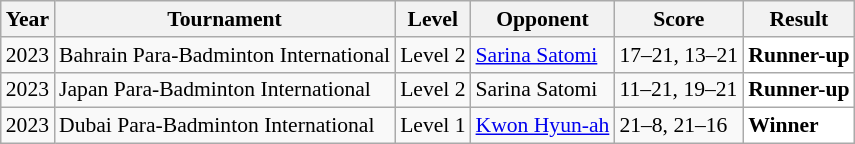<table class="sortable wikitable" style="font-size: 90%;">
<tr>
<th>Year</th>
<th>Tournament</th>
<th>Level</th>
<th>Opponent</th>
<th>Score</th>
<th>Result</th>
</tr>
<tr>
<td align="center">2023</td>
<td align="left">Bahrain Para-Badminton International</td>
<td align="left">Level 2</td>
<td align="left"> <a href='#'>Sarina Satomi</a></td>
<td align="left">17–21, 13–21</td>
<td style="text-align:left; background:white"> <strong>Runner-up</strong></td>
</tr>
<tr>
<td align="center">2023</td>
<td align="left">Japan Para-Badminton International</td>
<td align="left">Level 2</td>
<td align="left"> Sarina Satomi</td>
<td align="left">11–21, 19–21</td>
<td style="text-align:left; background:white"> <strong>Runner-up</strong></td>
</tr>
<tr>
<td align="center">2023</td>
<td align="left">Dubai Para-Badminton International</td>
<td align="left">Level 1</td>
<td align="left"> <a href='#'>Kwon Hyun-ah</a></td>
<td align="left">21–8, 21–16</td>
<td style="text-align:left; background:white"> <strong>Winner</strong></td>
</tr>
</table>
